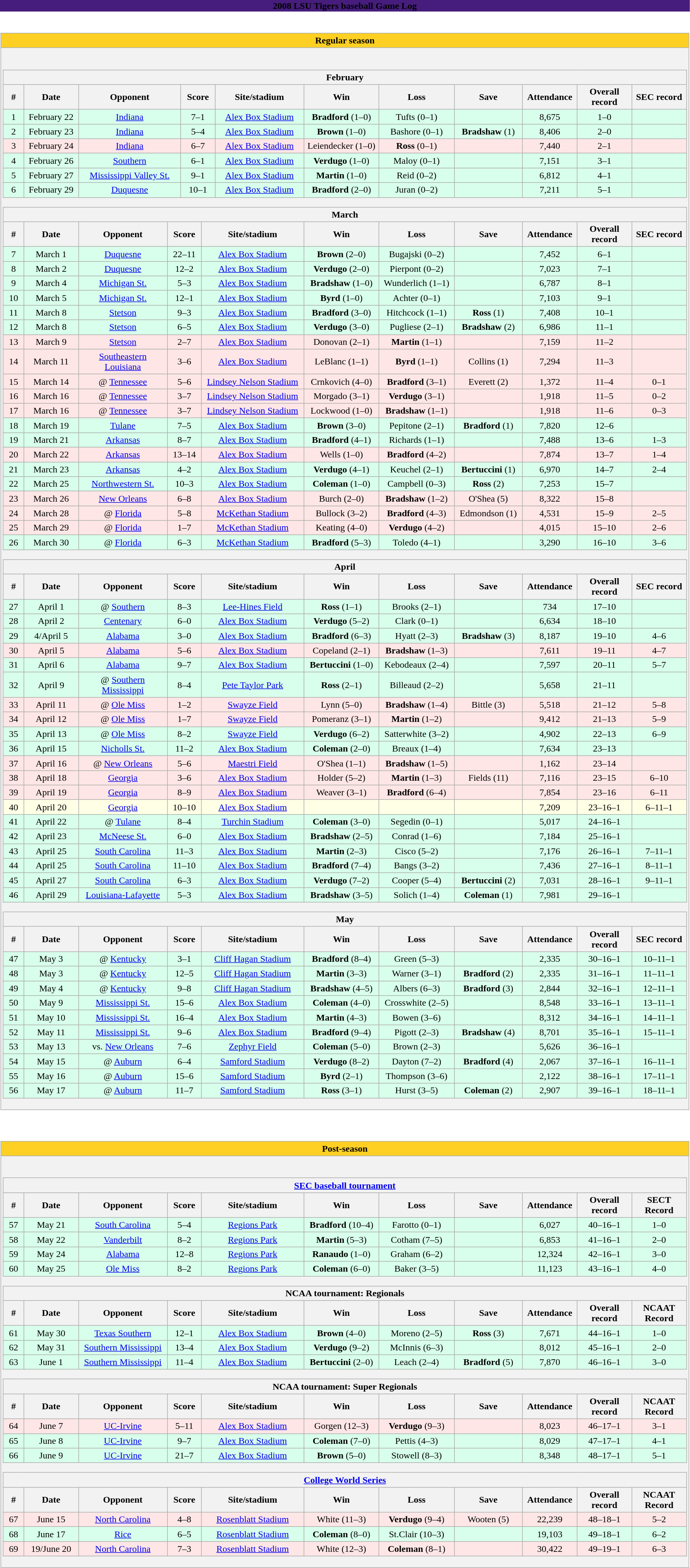<table class="toccolours collapsible" width=95% style="clear:both; text-align:center;">
<tr>
<th colspan=11 style="background:#461D7C;"><span>2008 LSU Tigers baseball Game Log</span></th>
</tr>
<tr>
<th><br><table border="1" class="wikitable collapsible collapsed" width="100%" style="font-weight:normal;">
<tr>
<th colspan=11 style="background:#FDD023;"><span>Regular season</span></th>
</tr>
<tr>
<th><br><table border="1" class="wikitable collapsible collapsed" width="100%" style="font-weight:normal;">
<tr>
<th colspan=11><span>February</span></th>
</tr>
<tr>
<th bgcolor="#DDDDFF" width="3%">#</th>
<th bgcolor="#DDDDFF" width="8%">Date</th>
<th bgcolor="#DDDDFF" width="15%">Opponent</th>
<th bgcolor="#DDDDFF" width="5%">Score</th>
<th bgcolor="#DDDDFF" width="13%">Site/stadium</th>
<th bgcolor="#DDDDFF" width="11%">Win</th>
<th bgcolor="#DDDDFF" width="11%">Loss</th>
<th bgcolor="#DDDDFF" width="10%">Save</th>
<th bgcolor="#DDDDFF" width="8%">Attendance</th>
<th bgcolor="#DDDDFF" width="8%">Overall record</th>
<th bgcolor="#DDDDFF" width="8%">SEC record</th>
</tr>
<tr bgcolor="#D8FFEB">
<td>1</td>
<td>February 22</td>
<td><a href='#'>Indiana</a></td>
<td>7–1</td>
<td><a href='#'>Alex Box Stadium</a></td>
<td><strong>Bradford</strong> (1–0)</td>
<td>Tufts (0–1)</td>
<td></td>
<td>8,675</td>
<td>1–0</td>
<td></td>
</tr>
<tr bgcolor="#D8FFEB">
<td>2</td>
<td>February 23</td>
<td><a href='#'>Indiana</a></td>
<td>5–4</td>
<td><a href='#'>Alex Box Stadium</a></td>
<td><strong>Brown</strong> (1–0)</td>
<td>Bashore (0–1)</td>
<td><strong>Bradshaw</strong> (1)</td>
<td>8,406</td>
<td>2–0</td>
<td></td>
</tr>
<tr bgcolor="FFE6E6">
<td>3</td>
<td>February 24</td>
<td><a href='#'>Indiana</a></td>
<td>6–7</td>
<td><a href='#'>Alex Box Stadium</a></td>
<td>Leiendecker (1–0)</td>
<td><strong>Ross</strong> (0–1)</td>
<td></td>
<td>7,440</td>
<td>2–1</td>
<td></td>
</tr>
<tr bgcolor="#D8FFEB">
<td>4</td>
<td>February 26</td>
<td><a href='#'>Southern</a></td>
<td>6–1</td>
<td><a href='#'>Alex Box Stadium</a></td>
<td><strong>Verdugo</strong> (1–0)</td>
<td>Maloy (0–1)</td>
<td></td>
<td>7,151</td>
<td>3–1</td>
<td></td>
</tr>
<tr bgcolor="#D8FFEB">
<td>5</td>
<td>February 27</td>
<td><a href='#'>Mississippi Valley St.</a></td>
<td>9–1</td>
<td><a href='#'>Alex Box Stadium</a></td>
<td><strong>Martin</strong> (1–0)</td>
<td>Reid (0–2)</td>
<td></td>
<td>6,812</td>
<td>4–1</td>
<td></td>
</tr>
<tr bgcolor="#D8FFEB">
<td>6</td>
<td>February 29</td>
<td><a href='#'>Duquesne</a></td>
<td>10–1</td>
<td><a href='#'>Alex Box Stadium</a></td>
<td><strong>Bradford</strong> (2–0)</td>
<td>Juran (0–2)</td>
<td></td>
<td>7,211</td>
<td>5–1</td>
<td></td>
</tr>
</table>
<table border="1" class="wikitable collapsible collapsed" width="100%" style="font-weight:normal;">
<tr>
<th colspan=11><span>March</span></th>
</tr>
<tr>
<th bgcolor="#DDDDFF" width="3%">#</th>
<th bgcolor="#DDDDFF" width="8%">Date</th>
<th bgcolor="#DDDDFF" width="13%">Opponent</th>
<th bgcolor="#DDDDFF" width="5%">Score</th>
<th bgcolor="#DDDDFF" width="15%">Site/stadium</th>
<th bgcolor="#DDDDFF" width="11%">Win</th>
<th bgcolor="#DDDDFF" width="11%">Loss</th>
<th bgcolor="#DDDDFF" width="10%">Save</th>
<th bgcolor="#DDDDFF" width="8%">Attendance</th>
<th bgcolor="#DDDDFF" width="8%">Overall record</th>
<th bgcolor="#DDDDFF" width="8%">SEC record</th>
</tr>
<tr bgcolor="#D8FFEB">
<td>7</td>
<td>March 1</td>
<td><a href='#'>Duquesne</a></td>
<td>22–11</td>
<td><a href='#'>Alex Box Stadium</a></td>
<td><strong>Brown</strong> (2–0)</td>
<td>Bugajski (0–2)</td>
<td></td>
<td>7,452</td>
<td>6–1</td>
<td></td>
</tr>
<tr bgcolor="#D8FFEB">
<td>8</td>
<td>March 2</td>
<td><a href='#'>Duquesne</a></td>
<td>12–2</td>
<td><a href='#'>Alex Box Stadium</a></td>
<td><strong>Verdugo</strong> (2–0)</td>
<td>Pierpont (0–2)</td>
<td></td>
<td>7,023</td>
<td>7–1</td>
<td></td>
</tr>
<tr bgcolor="#D8FFEB">
<td>9</td>
<td>March 4</td>
<td><a href='#'>Michigan St.</a></td>
<td>5–3</td>
<td><a href='#'>Alex Box Stadium</a></td>
<td><strong>Bradshaw</strong> (1–0)</td>
<td>Wunderlich (1–1)</td>
<td></td>
<td>6,787</td>
<td>8–1</td>
<td></td>
</tr>
<tr bgcolor="#D8FFEB">
<td>10</td>
<td>March 5</td>
<td><a href='#'>Michigan St.</a></td>
<td>12–1</td>
<td><a href='#'>Alex Box Stadium</a></td>
<td><strong>Byrd</strong> (1–0)</td>
<td>Achter (0–1)</td>
<td></td>
<td>7,103</td>
<td>9–1</td>
<td></td>
</tr>
<tr bgcolor="#D8FFEB">
<td>11</td>
<td>March 8</td>
<td><a href='#'>Stetson</a></td>
<td>9–3</td>
<td><a href='#'>Alex Box Stadium</a></td>
<td><strong>Bradford</strong> (3–0)</td>
<td>Hitchcock (1–1)</td>
<td><strong>Ross</strong> (1)</td>
<td>7,408</td>
<td>10–1</td>
<td></td>
</tr>
<tr bgcolor="#D8FFEB">
<td>12</td>
<td>March 8</td>
<td><a href='#'>Stetson</a></td>
<td>6–5</td>
<td><a href='#'>Alex Box Stadium</a></td>
<td><strong>Verdugo</strong> (3–0)</td>
<td>Pugliese (2–1)</td>
<td><strong>Bradshaw</strong> (2)</td>
<td>6,986</td>
<td>11–1</td>
<td></td>
</tr>
<tr bgcolor="FFE6E6">
<td>13</td>
<td>March 9</td>
<td><a href='#'>Stetson</a></td>
<td>2–7</td>
<td><a href='#'>Alex Box Stadium</a></td>
<td>Donovan (2–1)</td>
<td><strong>Martin</strong> (1–1)</td>
<td></td>
<td>7,159</td>
<td>11–2</td>
<td></td>
</tr>
<tr bgcolor="FFE6E6">
<td>14</td>
<td>March 11</td>
<td><a href='#'>Southeastern Louisiana</a></td>
<td>3–6</td>
<td><a href='#'>Alex Box Stadium</a></td>
<td>LeBlanc (1–1)</td>
<td><strong>Byrd</strong> (1–1)</td>
<td>Collins (1)</td>
<td>7,294</td>
<td>11–3</td>
<td></td>
</tr>
<tr bgcolor="FFE6E6">
<td>15</td>
<td>March 14</td>
<td>@ <a href='#'>Tennessee</a></td>
<td>5–6</td>
<td><a href='#'>Lindsey Nelson Stadium</a></td>
<td>Crnkovich (4–0)</td>
<td><strong>Bradford</strong> (3–1)</td>
<td>Everett (2)</td>
<td>1,372</td>
<td>11–4</td>
<td>0–1</td>
</tr>
<tr bgcolor="FFE6E6">
<td>16</td>
<td>March 16</td>
<td>@ <a href='#'>Tennessee</a></td>
<td>3–7</td>
<td><a href='#'>Lindsey Nelson Stadium</a></td>
<td>Morgado (3–1)</td>
<td><strong>Verdugo</strong> (3–1)</td>
<td></td>
<td>1,918</td>
<td>11–5</td>
<td>0–2</td>
</tr>
<tr bgcolor="FFE6E6">
<td>17</td>
<td>March 16</td>
<td>@ <a href='#'>Tennessee</a></td>
<td>3–7</td>
<td><a href='#'>Lindsey Nelson Stadium</a></td>
<td>Lockwood (1–0)</td>
<td><strong>Bradshaw</strong> (1–1)</td>
<td></td>
<td>1,918</td>
<td>11–6</td>
<td>0–3</td>
</tr>
<tr bgcolor="#D8FFEB">
<td>18</td>
<td>March 19</td>
<td><a href='#'>Tulane</a></td>
<td>7–5</td>
<td><a href='#'>Alex Box Stadium</a></td>
<td><strong>Brown</strong> (3–0)</td>
<td>Pepitone (2–1)</td>
<td><strong>Bradford</strong> (1)</td>
<td>7,820</td>
<td>12–6</td>
<td></td>
</tr>
<tr bgcolor="#D8FFEB">
<td>19</td>
<td>March 21</td>
<td><a href='#'>Arkansas</a></td>
<td>8–7</td>
<td><a href='#'>Alex Box Stadium</a></td>
<td><strong>Bradford</strong> (4–1)</td>
<td>Richards (1–1)</td>
<td></td>
<td>7,488</td>
<td>13–6</td>
<td>1–3</td>
</tr>
<tr bgcolor="FFE6E6">
<td>20</td>
<td>March 22</td>
<td><a href='#'>Arkansas</a></td>
<td>13–14</td>
<td><a href='#'>Alex Box Stadium</a></td>
<td>Wells (1–0)</td>
<td><strong>Bradford</strong> (4–2)</td>
<td></td>
<td>7,874</td>
<td>13–7</td>
<td>1–4</td>
</tr>
<tr bgcolor="#D8FFEB">
<td>21</td>
<td>March 23</td>
<td><a href='#'>Arkansas</a></td>
<td>4–2</td>
<td><a href='#'>Alex Box Stadium</a></td>
<td><strong>Verdugo</strong> (4–1)</td>
<td>Keuchel (2–1)</td>
<td><strong>Bertuccini</strong> (1)</td>
<td>6,970</td>
<td>14–7</td>
<td>2–4</td>
</tr>
<tr bgcolor="#D8FFEB">
<td>22</td>
<td>March 25</td>
<td><a href='#'>Northwestern St.</a></td>
<td>10–3</td>
<td><a href='#'>Alex Box Stadium</a></td>
<td><strong>Coleman</strong> (1–0)</td>
<td>Campbell (0–3)</td>
<td><strong>Ross</strong> (2)</td>
<td>7,253</td>
<td>15–7</td>
<td></td>
</tr>
<tr bgcolor="FFE6E6">
<td>23</td>
<td>March 26</td>
<td><a href='#'>New Orleans</a></td>
<td>6–8</td>
<td><a href='#'>Alex Box Stadium</a></td>
<td>Burch (2–0)</td>
<td><strong>Bradshaw</strong> (1–2)</td>
<td>O'Shea (5)</td>
<td>8,322</td>
<td>15–8</td>
<td></td>
</tr>
<tr bgcolor="FFE6E6">
<td>24</td>
<td>March 28</td>
<td>@ <a href='#'>Florida</a></td>
<td>5–8</td>
<td><a href='#'>McKethan Stadium</a></td>
<td>Bullock (3–2)</td>
<td><strong>Bradford</strong> (4–3)</td>
<td>Edmondson (1)</td>
<td>4,531</td>
<td>15–9</td>
<td>2–5</td>
</tr>
<tr bgcolor="FFE6E6">
<td>25</td>
<td>March 29</td>
<td>@ <a href='#'>Florida</a></td>
<td>1–7</td>
<td><a href='#'>McKethan Stadium</a></td>
<td>Keating (4–0)</td>
<td><strong>Verdugo</strong> (4–2)</td>
<td></td>
<td>4,015</td>
<td>15–10</td>
<td>2–6</td>
</tr>
<tr bgcolor="#D8FFEB">
<td>26</td>
<td>March 30</td>
<td>@ <a href='#'>Florida</a></td>
<td>6–3</td>
<td><a href='#'>McKethan Stadium</a></td>
<td><strong>Bradford</strong> (5–3)</td>
<td>Toledo (4–1)</td>
<td></td>
<td>3,290</td>
<td>16–10</td>
<td>3–6</td>
</tr>
</table>
<table border="1" class="wikitable collapsible collapsed" width="100%" style="font-weight:normal;">
<tr>
<th colspan="11"><span>April</span></th>
</tr>
<tr>
<th bgcolor="#DDDDFF" width="3%">#</th>
<th bgcolor="#DDDDFF" width="8%">Date</th>
<th bgcolor="#DDDDFF" width="13%">Opponent</th>
<th bgcolor="#DDDDFF" width="5%">Score</th>
<th bgcolor="#DDDDFF" width="15%">Site/stadium</th>
<th bgcolor="#DDDDFF" width="11%">Win</th>
<th bgcolor="#DDDDFF" width="11%">Loss</th>
<th bgcolor="#DDDDFF" width="10%">Save</th>
<th bgcolor="#DDDDFF" width="8%">Attendance</th>
<th bgcolor="#DDDDFF" width="8%">Overall record</th>
<th bgcolor="#DDDDFF" width="8%">SEC record</th>
</tr>
<tr bgcolor="#D8FFEB">
<td>27</td>
<td>April 1</td>
<td>@ <a href='#'>Southern</a></td>
<td>8–3</td>
<td><a href='#'>Lee-Hines Field</a></td>
<td><strong>Ross</strong> (1–1)</td>
<td>Brooks (2–1)</td>
<td></td>
<td>734</td>
<td>17–10</td>
<td></td>
</tr>
<tr bgcolor="#D8FFEB">
<td>28</td>
<td>April 2</td>
<td><a href='#'>Centenary</a></td>
<td>6–0</td>
<td><a href='#'>Alex Box Stadium</a></td>
<td><strong>Verdugo</strong> (5–2)</td>
<td>Clark (0–1)</td>
<td></td>
<td>6,634</td>
<td>18–10</td>
<td></td>
</tr>
<tr bgcolor="#D8FFEB">
<td>29</td>
<td>4/April 5</td>
<td><a href='#'>Alabama</a></td>
<td>3–0</td>
<td><a href='#'>Alex Box Stadium</a></td>
<td><strong>Bradford</strong> (6–3)</td>
<td>Hyatt (2–3)</td>
<td><strong>Bradshaw</strong> (3)</td>
<td>8,187</td>
<td>19–10</td>
<td>4–6</td>
</tr>
<tr bgcolor="FFE6E6">
<td>30</td>
<td>April 5</td>
<td><a href='#'>Alabama</a></td>
<td>5–6</td>
<td><a href='#'>Alex Box Stadium</a></td>
<td>Copeland (2–1)</td>
<td><strong>Bradshaw</strong> (1–3)</td>
<td></td>
<td>7,611</td>
<td>19–11</td>
<td>4–7</td>
</tr>
<tr bgcolor="#D8FFEB">
<td>31</td>
<td>April 6</td>
<td><a href='#'>Alabama</a></td>
<td>9–7</td>
<td><a href='#'>Alex Box Stadium</a></td>
<td><strong>Bertuccini</strong> (1–0)</td>
<td>Kebodeaux (2–4)</td>
<td></td>
<td>7,597</td>
<td>20–11</td>
<td>5–7</td>
</tr>
<tr bgcolor="#D8FFEB">
<td>32</td>
<td>April 9</td>
<td>@ <a href='#'>Southern Mississippi</a></td>
<td>8–4</td>
<td><a href='#'>Pete Taylor Park</a></td>
<td><strong>Ross</strong> (2–1)</td>
<td>Billeaud (2–2)</td>
<td></td>
<td>5,658</td>
<td>21–11</td>
<td></td>
</tr>
<tr bgcolor="FFE6E6">
<td>33</td>
<td>April 11</td>
<td>@ <a href='#'>Ole Miss</a></td>
<td>1–2</td>
<td><a href='#'>Swayze Field</a></td>
<td>Lynn (5–0)</td>
<td><strong>Bradshaw</strong> (1–4)</td>
<td>Bittle (3)</td>
<td>5,518</td>
<td>21–12</td>
<td>5–8</td>
</tr>
<tr bgcolor="FFE6E6">
<td>34</td>
<td>April 12</td>
<td>@ <a href='#'>Ole Miss</a></td>
<td>1–7</td>
<td><a href='#'>Swayze Field</a></td>
<td>Pomeranz (3–1)</td>
<td><strong>Martin</strong> (1–2)</td>
<td></td>
<td>9,412</td>
<td>21–13</td>
<td>5–9</td>
</tr>
<tr bgcolor="#D8FFEB">
<td>35</td>
<td>April 13</td>
<td>@ <a href='#'>Ole Miss</a></td>
<td>8–2</td>
<td><a href='#'>Swayze Field</a></td>
<td><strong>Verdugo</strong> (6–2)</td>
<td>Satterwhite (3–2)</td>
<td></td>
<td>4,902</td>
<td>22–13</td>
<td>6–9</td>
</tr>
<tr bgcolor="#D8FFEB">
<td>36</td>
<td>April 15</td>
<td><a href='#'>Nicholls St.</a></td>
<td>11–2</td>
<td><a href='#'>Alex Box Stadium</a></td>
<td><strong>Coleman</strong> (2–0)</td>
<td>Breaux (1–4)</td>
<td></td>
<td>7,634</td>
<td>23–13</td>
<td></td>
</tr>
<tr bgcolor="FFE6E6">
<td>37</td>
<td>April 16</td>
<td>@ <a href='#'>New Orleans</a></td>
<td>5–6</td>
<td><a href='#'>Maestri Field</a></td>
<td>O'Shea (1–1)</td>
<td><strong>Bradshaw</strong> (1–5)</td>
<td></td>
<td>1,162</td>
<td>23–14</td>
<td></td>
</tr>
<tr bgcolor="FFE6E6">
<td>38</td>
<td>April 18</td>
<td><a href='#'>Georgia</a></td>
<td>3–6</td>
<td><a href='#'>Alex Box Stadium</a></td>
<td>Holder (5–2)</td>
<td><strong>Martin</strong> (1–3)</td>
<td>Fields (11)</td>
<td>7,116</td>
<td>23–15</td>
<td>6–10</td>
</tr>
<tr bgcolor="FFE6E6">
<td>39</td>
<td>April 19</td>
<td><a href='#'>Georgia</a></td>
<td>8–9</td>
<td><a href='#'>Alex Box Stadium</a></td>
<td>Weaver (3–1)</td>
<td><strong>Bradford</strong> (6–4)</td>
<td></td>
<td>7,854</td>
<td>23–16</td>
<td>6–11</td>
</tr>
<tr bgcolor="#FFFFE6">
<td>40</td>
<td>April 20</td>
<td><a href='#'>Georgia</a></td>
<td>10–10</td>
<td><a href='#'>Alex Box Stadium</a></td>
<td></td>
<td></td>
<td></td>
<td>7,209</td>
<td>23–16–1</td>
<td>6–11–1</td>
</tr>
<tr bgcolor="#D8FFEB">
<td>41</td>
<td>April 22</td>
<td>@ <a href='#'>Tulane</a></td>
<td>8–4</td>
<td><a href='#'>Turchin Stadium</a></td>
<td><strong>Coleman</strong> (3–0)</td>
<td>Segedin (0–1)</td>
<td></td>
<td>5,017</td>
<td>24–16–1</td>
<td></td>
</tr>
<tr bgcolor="#D8FFEB">
<td>42</td>
<td>April 23</td>
<td><a href='#'>McNeese St.</a></td>
<td>6–0</td>
<td><a href='#'>Alex Box Stadium</a></td>
<td><strong>Bradshaw</strong> (2–5)</td>
<td>Conrad (1–6)</td>
<td></td>
<td>7,184</td>
<td>25–16–1</td>
<td></td>
</tr>
<tr bgcolor="#D8FFEB">
<td>43</td>
<td>April 25</td>
<td><a href='#'>South Carolina</a></td>
<td>11–3</td>
<td><a href='#'>Alex Box Stadium</a></td>
<td><strong>Martin</strong> (2–3)</td>
<td>Cisco (5–2)</td>
<td></td>
<td>7,176</td>
<td>26–16–1</td>
<td>7–11–1</td>
</tr>
<tr bgcolor="#D8FFEB">
<td>44</td>
<td>April 25</td>
<td><a href='#'>South Carolina</a></td>
<td>11–10</td>
<td><a href='#'>Alex Box Stadium</a></td>
<td><strong>Bradford</strong> (7–4)</td>
<td>Bangs (3–2)</td>
<td></td>
<td>7,436</td>
<td>27–16–1</td>
<td>8–11–1</td>
</tr>
<tr bgcolor="#D8FFEB">
<td>45</td>
<td>April 27</td>
<td><a href='#'>South Carolina</a></td>
<td>6–3</td>
<td><a href='#'>Alex Box Stadium</a></td>
<td><strong>Verdugo</strong> (7–2)</td>
<td>Cooper (5–4)</td>
<td><strong>Bertuccini</strong> (2)</td>
<td>7,031</td>
<td>28–16–1</td>
<td>9–11–1</td>
</tr>
<tr bgcolor="#D8FFEB">
<td>46</td>
<td>April 29</td>
<td><a href='#'>Louisiana-Lafayette</a></td>
<td>5–3</td>
<td><a href='#'>Alex Box Stadium</a></td>
<td><strong>Bradshaw</strong> (3–5)</td>
<td>Solich (1–4)</td>
<td><strong>Coleman</strong> (1)</td>
<td>7,981</td>
<td>29–16–1</td>
<td></td>
</tr>
</table>
<table border="1" class="wikitable collapsible collapsed" width="100%" style="font-weight:normal;">
<tr>
<th colspan="11"><span>May</span></th>
</tr>
<tr>
<th bgcolor="#DDDDFF" width="3%">#</th>
<th bgcolor="#DDDDFF" width="8%">Date</th>
<th bgcolor="#DDDDFF" width="13%">Opponent</th>
<th bgcolor="#DDDDFF" width="5%">Score</th>
<th bgcolor="#DDDDFF" width="15%">Site/stadium</th>
<th bgcolor="#DDDDFF" width="11%">Win</th>
<th bgcolor="#DDDDFF" width="11%">Loss</th>
<th bgcolor="#DDDDFF" width="10%">Save</th>
<th bgcolor="#DDDDFF" width="8%">Attendance</th>
<th bgcolor="#DDDDFF" width="8%">Overall record</th>
<th bgcolor="#DDDDFF" width="8%">SEC record</th>
</tr>
<tr bgcolor="#D8FFEB">
<td>47</td>
<td>May 3</td>
<td>@ <a href='#'>Kentucky</a></td>
<td>3–1</td>
<td><a href='#'>Cliff Hagan Stadium</a></td>
<td><strong>Bradford</strong> (8–4)</td>
<td>Green (5–3)</td>
<td></td>
<td>2,335</td>
<td>30–16–1</td>
<td>10–11–1</td>
</tr>
<tr bgcolor="#D8FFEB">
<td>48</td>
<td>May 3</td>
<td>@ <a href='#'>Kentucky</a></td>
<td>12–5</td>
<td><a href='#'>Cliff Hagan Stadium</a></td>
<td><strong>Martin</strong> (3–3)</td>
<td>Warner (3–1)</td>
<td><strong>Bradford</strong> (2)</td>
<td>2,335</td>
<td>31–16–1</td>
<td>11–11–1</td>
</tr>
<tr bgcolor="#D8FFEB">
<td>49</td>
<td>May 4</td>
<td>@ <a href='#'>Kentucky</a></td>
<td>9–8</td>
<td><a href='#'>Cliff Hagan Stadium</a></td>
<td><strong>Bradshaw</strong> (4–5)</td>
<td>Albers (6–3)</td>
<td><strong>Bradford</strong> (3)</td>
<td>2,844</td>
<td>32–16–1</td>
<td>12–11–1</td>
</tr>
<tr bgcolor="#D8FFEB">
<td>50</td>
<td>May 9</td>
<td><a href='#'>Mississippi St.</a></td>
<td>15–6</td>
<td><a href='#'>Alex Box Stadium</a></td>
<td><strong>Coleman</strong> (4–0)</td>
<td>Crosswhite (2–5)</td>
<td></td>
<td>8,548</td>
<td>33–16–1</td>
<td>13–11–1</td>
</tr>
<tr bgcolor="#D8FFEB">
<td>51</td>
<td>May 10</td>
<td><a href='#'>Mississippi St.</a></td>
<td>16–4</td>
<td><a href='#'>Alex Box Stadium</a></td>
<td><strong>Martin</strong> (4–3)</td>
<td>Bowen (3–6)</td>
<td></td>
<td>8,312</td>
<td>34–16–1</td>
<td>14–11–1</td>
</tr>
<tr bgcolor="#D8FFEB">
<td>52</td>
<td>May 11</td>
<td><a href='#'>Mississippi St.</a></td>
<td>9–6</td>
<td><a href='#'>Alex Box Stadium</a></td>
<td><strong>Bradford</strong> (9–4)</td>
<td>Pigott (2–3)</td>
<td><strong>Bradshaw</strong> (4)</td>
<td>8,701</td>
<td>35–16–1</td>
<td>15–11–1</td>
</tr>
<tr bgcolor="#D8FFEB">
<td>53</td>
<td>May 13</td>
<td>vs. <a href='#'>New Orleans</a></td>
<td>7–6</td>
<td><a href='#'>Zephyr Field</a></td>
<td><strong>Coleman</strong> (5–0)</td>
<td>Brown (2–3)</td>
<td></td>
<td>5,626</td>
<td>36–16–1</td>
<td></td>
</tr>
<tr bgcolor="#D8FFEB">
<td>54</td>
<td>May 15</td>
<td>@ <a href='#'>Auburn</a></td>
<td>6–4</td>
<td><a href='#'>Samford Stadium</a></td>
<td><strong>Verdugo</strong> (8–2)</td>
<td>Dayton (7–2)</td>
<td><strong>Bradford</strong> (4)</td>
<td>2,067</td>
<td>37–16–1</td>
<td>16–11–1</td>
</tr>
<tr bgcolor="#D8FFEB">
<td>55</td>
<td>May 16</td>
<td>@ <a href='#'>Auburn</a></td>
<td>15–6</td>
<td><a href='#'>Samford Stadium</a></td>
<td><strong>Byrd</strong> (2–1)</td>
<td>Thompson (3–6)</td>
<td></td>
<td>2,122</td>
<td>38–16–1</td>
<td>17–11–1</td>
</tr>
<tr bgcolor="#D8FFEB">
<td>56</td>
<td>May 17</td>
<td>@ <a href='#'>Auburn</a></td>
<td>11–7</td>
<td><a href='#'>Samford Stadium</a></td>
<td><strong>Ross</strong> (3–1)</td>
<td>Hurst (3–5)</td>
<td><strong>Coleman</strong> (2)</td>
<td>2,907</td>
<td>39–16–1</td>
<td>18–11–1</td>
</tr>
</table>
</th>
</tr>
</table>
</th>
</tr>
<tr>
<th><br><table border="1" class="wikitable collapsible" width="100%" style="font-weight:normal;">
<tr>
<th colspan=11 style="background:#FDD023;"><span>Post-season</span></th>
</tr>
<tr>
<th><br><table border="1" class="wikitable collapsible" width="100%" style="font-weight:normal;">
<tr>
<th colspan=11><span><a href='#'>SEC baseball tournament</a></span></th>
</tr>
<tr>
<th bgcolor="#DDDDFF" width="3%">#</th>
<th bgcolor="#DDDDFF" width="8%">Date</th>
<th bgcolor="#DDDDFF" width="13%">Opponent</th>
<th bgcolor="#DDDDFF" width="5%">Score</th>
<th bgcolor="#DDDDFF" width="15%">Site/stadium</th>
<th bgcolor="#DDDDFF" width="11%">Win</th>
<th bgcolor="#DDDDFF" width="11%">Loss</th>
<th bgcolor="#DDDDFF" width="10%">Save</th>
<th bgcolor="#DDDDFF" width="8%">Attendance</th>
<th bgcolor="#DDDDFF" width="8%">Overall record</th>
<th bgcolor="#DDDDFF" width="8%">SECT Record</th>
</tr>
<tr align="center" bgcolor="#D8FFEB">
<td>57</td>
<td>May 21</td>
<td><a href='#'>South Carolina</a></td>
<td>5–4</td>
<td><a href='#'>Regions Park</a></td>
<td><strong>Bradford</strong> (10–4)</td>
<td>Farotto (0–1)</td>
<td></td>
<td>6,027</td>
<td>40–16–1</td>
<td>1–0</td>
</tr>
<tr align="center" bgcolor="#D8FFEB">
<td>58</td>
<td>May 22</td>
<td><a href='#'>Vanderbilt</a></td>
<td>8–2</td>
<td><a href='#'>Regions Park</a></td>
<td><strong>Martin</strong> (5–3)</td>
<td>Cotham (7–5)</td>
<td></td>
<td>6,853</td>
<td>41–16–1</td>
<td>2–0</td>
</tr>
<tr align="center" bgcolor="#D8FFEB">
<td>59</td>
<td>May 24</td>
<td><a href='#'>Alabama</a></td>
<td>12–8</td>
<td><a href='#'>Regions Park</a></td>
<td><strong>Ranaudo</strong> (1–0)</td>
<td>Graham (6–2)</td>
<td></td>
<td>12,324</td>
<td>42–16–1</td>
<td>3–0</td>
</tr>
<tr align="center" bgcolor="#D8FFEB">
<td>60</td>
<td>May 25</td>
<td><a href='#'>Ole Miss</a></td>
<td>8–2</td>
<td><a href='#'>Regions Park</a></td>
<td><strong>Coleman</strong> (6–0)</td>
<td>Baker (3–5)</td>
<td></td>
<td>11,123</td>
<td>43–16–1</td>
<td>4–0</td>
</tr>
</table>
<table border="1" class="wikitable collapsible" width="100%" style="font-weight:normal;">
<tr>
<th colspan=11><span>NCAA tournament: Regionals</span></th>
</tr>
<tr>
<th bgcolor="#DDDDFF" width="3%">#</th>
<th bgcolor="#DDDDFF" width="8%">Date</th>
<th bgcolor="#DDDDFF" width="13%">Opponent</th>
<th bgcolor="#DDDDFF" width="5%">Score</th>
<th bgcolor="#DDDDFF" width="15%">Site/stadium</th>
<th bgcolor="#DDDDFF" width="11%">Win</th>
<th bgcolor="#DDDDFF" width="11%">Loss</th>
<th bgcolor="#DDDDFF" width="10%">Save</th>
<th bgcolor="#DDDDFF" width="8%">Attendance</th>
<th bgcolor="#DDDDFF" width="8%">Overall record</th>
<th bgcolor="#DDDDFF" width="8%">NCAAT Record</th>
</tr>
<tr align="center" bgcolor="#D8FFEB">
<td>61</td>
<td>May 30</td>
<td><a href='#'>Texas Southern</a></td>
<td>12–1</td>
<td><a href='#'>Alex Box Stadium</a></td>
<td><strong>Brown</strong> (4–0)</td>
<td>Moreno (2–5)</td>
<td><strong>Ross</strong> (3)</td>
<td>7,671</td>
<td>44–16–1</td>
<td>1–0</td>
</tr>
<tr align="center" bgcolor="#D8FFEB">
<td>62</td>
<td>May 31</td>
<td><a href='#'>Southern Mississippi</a></td>
<td>13–4</td>
<td><a href='#'>Alex Box Stadium</a></td>
<td><strong>Verdugo</strong> (9–2)</td>
<td>McInnis (6–3)</td>
<td></td>
<td>8,012</td>
<td>45–16–1</td>
<td>2–0</td>
</tr>
<tr align="center" bgcolor="#D8FFEB">
<td>63</td>
<td>June 1</td>
<td><a href='#'>Southern Mississippi</a></td>
<td>11–4</td>
<td><a href='#'>Alex Box Stadium</a></td>
<td><strong>Bertuccini</strong> (2–0)</td>
<td>Leach (2–4)</td>
<td><strong>Bradford</strong> (5)</td>
<td>7,870</td>
<td>46–16–1</td>
<td>3–0</td>
</tr>
</table>
<table border="1" class="wikitable collapsible" width="100%" style="font-weight:normal;">
<tr>
<th colspan=11><span>NCAA tournament: Super Regionals</span></th>
</tr>
<tr>
<th bgcolor="#DDDDFF" width="3%">#</th>
<th bgcolor="#DDDDFF" width="8%">Date</th>
<th bgcolor="#DDDDFF" width="13%">Opponent</th>
<th bgcolor="#DDDDFF" width="5%">Score</th>
<th bgcolor="#DDDDFF" width="15%">Site/stadium</th>
<th bgcolor="#DDDDFF" width="11%">Win</th>
<th bgcolor="#DDDDFF" width="11%">Loss</th>
<th bgcolor="#DDDDFF" width="10%">Save</th>
<th bgcolor="#DDDDFF" width="8%">Attendance</th>
<th bgcolor="#DDDDFF" width="8%">Overall record</th>
<th bgcolor="#DDDDFF" width="8%">NCAAT Record</th>
</tr>
<tr align="center" bgcolor="FFE6E6">
<td>64</td>
<td>June 7</td>
<td><a href='#'>UC-Irvine</a></td>
<td>5–11</td>
<td><a href='#'>Alex Box Stadium</a></td>
<td>Gorgen (12–3)</td>
<td><strong>Verdugo</strong> (9–3)</td>
<td></td>
<td>8,023</td>
<td>46–17–1</td>
<td>3–1</td>
</tr>
<tr align="center" bgcolor="#D8FFEB">
<td>65</td>
<td>June 8</td>
<td><a href='#'>UC-Irvine</a></td>
<td>9–7</td>
<td><a href='#'>Alex Box Stadium</a></td>
<td><strong>Coleman</strong> (7–0)</td>
<td>Pettis (4–3)</td>
<td></td>
<td>8,029</td>
<td>47–17–1</td>
<td>4–1</td>
</tr>
<tr align="center" bgcolor="#D8FFEB">
<td>66</td>
<td>June 9</td>
<td><a href='#'>UC-Irvine</a></td>
<td>21–7</td>
<td><a href='#'>Alex Box Stadium</a></td>
<td><strong>Brown</strong> (5–0)</td>
<td>Stowell (8–3)</td>
<td></td>
<td>8,348</td>
<td>48–17–1</td>
<td>5–1</td>
</tr>
</table>
<table border="1" class="wikitable collapsible" width="100%" style="font-weight:normal;">
<tr>
<th colspan=11><span><a href='#'>College World Series</a></span></th>
</tr>
<tr>
<th bgcolor="#DDDDFF" width="3%">#</th>
<th bgcolor="#DDDDFF" width="8%">Date</th>
<th bgcolor="#DDDDFF" width="13%">Opponent</th>
<th bgcolor="#DDDDFF" width="5%">Score</th>
<th bgcolor="#DDDDFF" width="15%">Site/stadium</th>
<th bgcolor="#DDDDFF" width="11%">Win</th>
<th bgcolor="#DDDDFF" width="11%">Loss</th>
<th bgcolor="#DDDDFF" width="10%">Save</th>
<th bgcolor="#DDDDFF" width="8%">Attendance</th>
<th bgcolor="#DDDDFF" width="8%">Overall record</th>
<th bgcolor="#DDDDFF" width="8%">NCAAT Record</th>
</tr>
<tr align="center" bgcolor="FFE6E6">
<td>67</td>
<td>June 15</td>
<td><a href='#'>North Carolina</a></td>
<td>4–8</td>
<td><a href='#'>Rosenblatt Stadium</a></td>
<td>White (11–3)</td>
<td><strong>Verdugo</strong> (9–4)</td>
<td>Wooten (5)</td>
<td>22,239</td>
<td>48–18–1</td>
<td>5–2</td>
</tr>
<tr align="center" bgcolor="#D8FFEB">
<td>68</td>
<td>June 17</td>
<td><a href='#'>Rice</a></td>
<td>6–5</td>
<td><a href='#'>Rosenblatt Stadium</a></td>
<td><strong>Coleman</strong> (8–0)</td>
<td>St.Clair (10–3)</td>
<td></td>
<td>19,103</td>
<td>49–18–1</td>
<td>6–2</td>
</tr>
<tr align="center" bgcolor="FFE6E6">
<td>69</td>
<td>19/June 20</td>
<td><a href='#'>North Carolina</a></td>
<td>7–3</td>
<td><a href='#'>Rosenblatt Stadium</a></td>
<td>White (12–3)</td>
<td><strong>Coleman</strong> (8–1)</td>
<td></td>
<td>30,422</td>
<td>49–19–1</td>
<td>6–3</td>
</tr>
</table>
</th>
</tr>
</table>
</th>
</tr>
</table>
